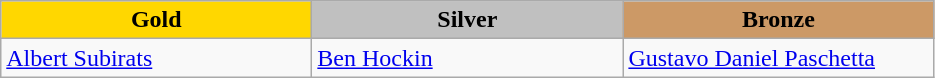<table class="wikitable" style="text-align:left">
<tr align="center">
<td width=200 bgcolor=gold><strong>Gold</strong></td>
<td width=200 bgcolor=silver><strong>Silver</strong></td>
<td width=200 bgcolor=CC9966><strong>Bronze</strong></td>
</tr>
<tr>
<td><a href='#'>Albert Subirats</a><br><em></em></td>
<td><a href='#'>Ben Hockin</a><br><em></em></td>
<td><a href='#'>Gustavo Daniel Paschetta</a><br><em></em></td>
</tr>
</table>
